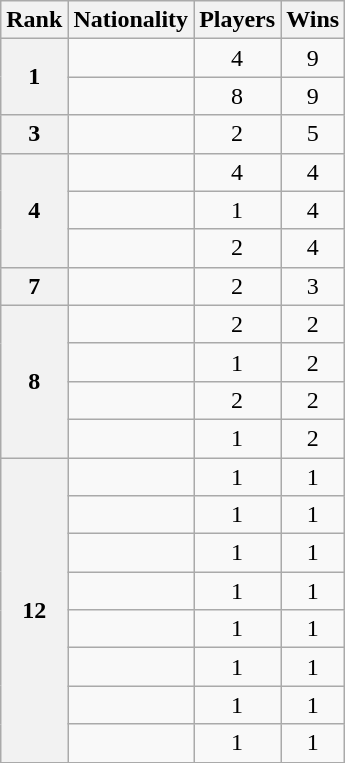<table class="wikitable sortable">
<tr>
<th>Rank</th>
<th>Nationality</th>
<th>Players</th>
<th>Wins</th>
</tr>
<tr>
<th rowspan="2">1</th>
<td></td>
<td align="center">4</td>
<td align="center">9</td>
</tr>
<tr>
<td></td>
<td align="center">8</td>
<td align="center">9</td>
</tr>
<tr>
<th>3</th>
<td></td>
<td align="center">2</td>
<td align="center">5</td>
</tr>
<tr>
<th rowspan="3">4</th>
<td></td>
<td align="center">4</td>
<td align="center">4</td>
</tr>
<tr>
<td></td>
<td align="center">1</td>
<td align="center">4</td>
</tr>
<tr>
<td></td>
<td align="center">2</td>
<td align="center">4</td>
</tr>
<tr>
<th>7</th>
<td></td>
<td align="center">2</td>
<td align="center">3</td>
</tr>
<tr>
<th rowspan="4">8</th>
<td></td>
<td align="center">2</td>
<td align="center">2</td>
</tr>
<tr>
<td></td>
<td align="center">1</td>
<td align="center">2</td>
</tr>
<tr>
<td></td>
<td align="center">2</td>
<td align="center">2</td>
</tr>
<tr>
<td></td>
<td align="center">1</td>
<td align="center">2</td>
</tr>
<tr>
<th rowspan="8">12</th>
<td></td>
<td align="center">1</td>
<td align="center">1</td>
</tr>
<tr>
<td></td>
<td align="center">1</td>
<td align="center">1</td>
</tr>
<tr>
<td></td>
<td align="center">1</td>
<td align="center">1</td>
</tr>
<tr>
<td></td>
<td align="center">1</td>
<td align="center">1</td>
</tr>
<tr>
<td></td>
<td align="center">1</td>
<td align="center">1</td>
</tr>
<tr>
<td></td>
<td align="center">1</td>
<td align="center">1</td>
</tr>
<tr>
<td></td>
<td align="center">1</td>
<td align="center">1</td>
</tr>
<tr>
<td></td>
<td align="center">1</td>
<td align="center">1</td>
</tr>
</table>
